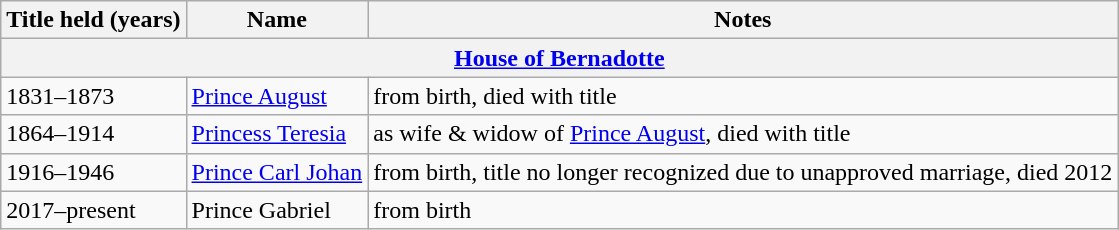<table class="wikitable">
<tr>
<th><strong>Title held (years)</strong></th>
<th><strong>Name</strong></th>
<th><strong>Notes</strong></th>
</tr>
<tr>
<th colspan=3><a href='#'>House of Bernadotte</a></th>
</tr>
<tr>
<td>1831–1873</td>
<td><a href='#'>Prince August</a></td>
<td>from birth, died with title</td>
</tr>
<tr>
<td>1864–1914</td>
<td><a href='#'>Princess Teresia</a></td>
<td>as wife & widow of <a href='#'>Prince August</a>, died with title</td>
</tr>
<tr>
<td>1916–1946</td>
<td><a href='#'>Prince Carl Johan</a></td>
<td>from birth, title no longer recognized due to unapproved marriage, died 2012</td>
</tr>
<tr>
<td>2017–present</td>
<td>Prince Gabriel</td>
<td>from birth</td>
</tr>
</table>
